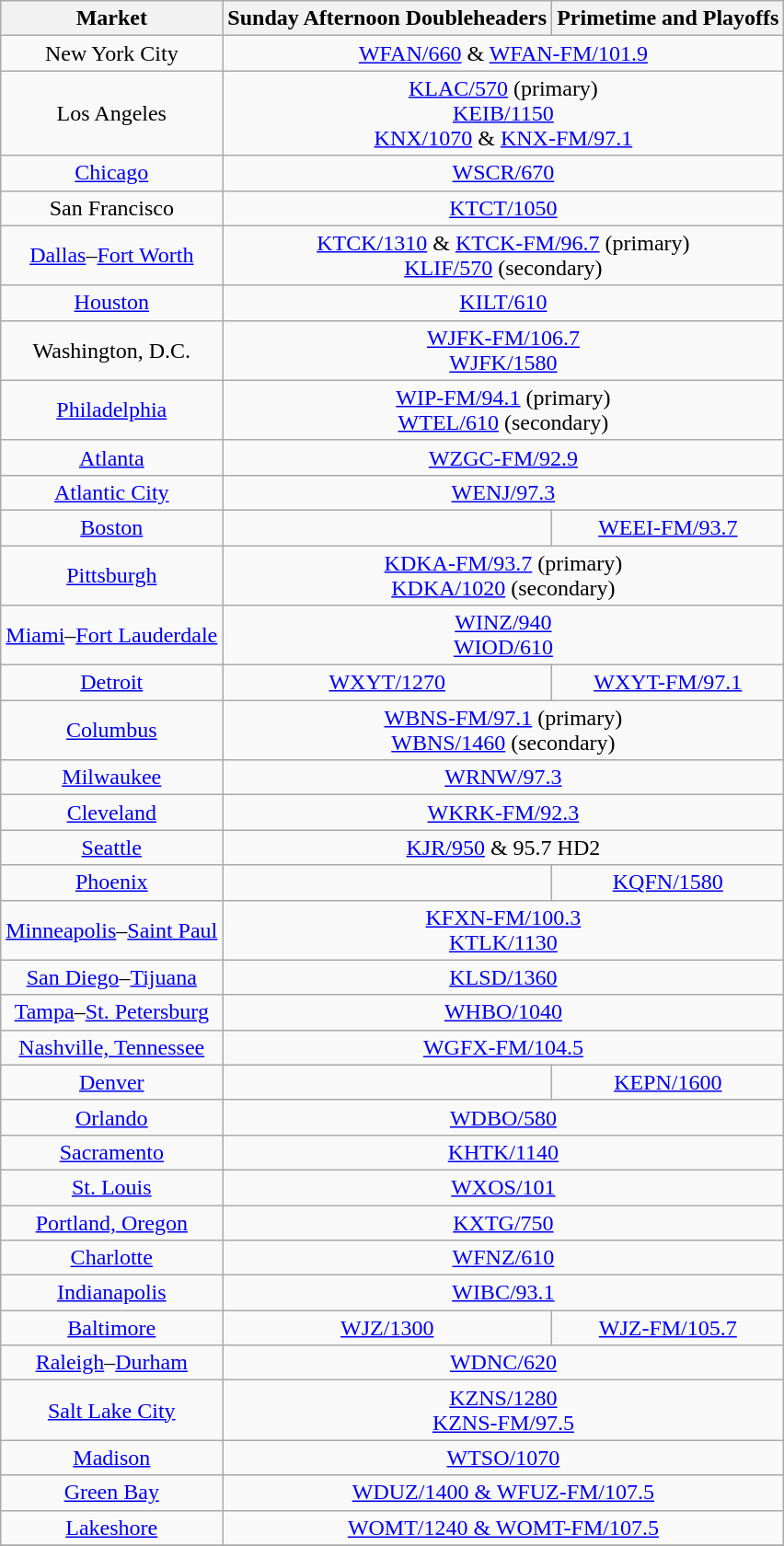<table class="wikitable" style="text-align:center">
<tr>
<th>Market</th>
<th>Sunday Afternoon Doubleheaders</th>
<th>Primetime and Playoffs</th>
</tr>
<tr>
<td>New York City</td>
<td colspan="2"><a href='#'>WFAN/660</a> & <a href='#'>WFAN-FM/101.9</a></td>
</tr>
<tr>
<td>Los Angeles</td>
<td colspan="2"><a href='#'>KLAC/570</a> (primary)<br><a href='#'>KEIB/1150</a><br><a href='#'>KNX/1070</a> & <a href='#'>KNX-FM/97.1</a></td>
</tr>
<tr>
<td><a href='#'>Chicago</a></td>
<td colspan="2"><a href='#'>WSCR/670</a></td>
</tr>
<tr>
<td>San Francisco</td>
<td colspan="2"><a href='#'>KTCT/1050</a></td>
</tr>
<tr>
<td><a href='#'>Dallas</a>–<a href='#'>Fort Worth</a></td>
<td colspan="2"><a href='#'>KTCK/1310</a> & <a href='#'>KTCK-FM/96.7</a> (primary) <br> <a href='#'>KLIF/570</a> (secondary)</td>
</tr>
<tr>
<td><a href='#'>Houston</a></td>
<td colspan="2"><a href='#'>KILT/610</a></td>
</tr>
<tr>
<td>Washington, D.C.</td>
<td colspan="2"><a href='#'>WJFK-FM/106.7</a><br><a href='#'>WJFK/1580</a></td>
</tr>
<tr>
<td><a href='#'>Philadelphia</a></td>
<td colspan="2"><a href='#'>WIP-FM/94.1</a> (primary)<br><a href='#'>WTEL/610</a> (secondary)</td>
</tr>
<tr>
<td><a href='#'>Atlanta</a></td>
<td colspan="2"><a href='#'>WZGC-FM/92.9</a></td>
</tr>
<tr>
<td><a href='#'>Atlantic City</a></td>
<td colspan="2"><a href='#'>WENJ/97.3</a></td>
</tr>
<tr>
<td><a href='#'>Boston</a></td>
<td></td>
<td><a href='#'>WEEI-FM/93.7</a></td>
</tr>
<tr>
<td><a href='#'>Pittsburgh</a></td>
<td colspan="2"><a href='#'>KDKA-FM/93.7</a> (primary) <br><a href='#'>KDKA/1020</a> (secondary)</td>
</tr>
<tr>
<td><a href='#'>Miami</a>–<a href='#'>Fort Lauderdale</a></td>
<td colspan="2"><a href='#'>WINZ/940</a><br><a href='#'>WIOD/610</a></td>
</tr>
<tr>
<td><a href='#'>Detroit</a></td>
<td><a href='#'>WXYT/1270</a></td>
<td><a href='#'>WXYT-FM/97.1</a></td>
</tr>
<tr>
<td><a href='#'>Columbus</a></td>
<td colspan="2"><a href='#'>WBNS-FM/97.1</a> (primary) <br><a href='#'>WBNS/1460</a> (secondary)</td>
</tr>
<tr>
<td><a href='#'>Milwaukee</a></td>
<td colspan="2"><a href='#'>WRNW/97.3</a></td>
</tr>
<tr>
<td><a href='#'>Cleveland</a></td>
<td colspan="2"><a href='#'>WKRK-FM/92.3</a></td>
</tr>
<tr>
<td><a href='#'>Seattle</a></td>
<td colspan="2"><a href='#'>KJR/950</a> & 95.7 HD2</td>
</tr>
<tr>
<td><a href='#'>Phoenix</a></td>
<td></td>
<td><a href='#'>KQFN/1580</a></td>
</tr>
<tr>
<td><a href='#'>Minneapolis</a>–<a href='#'>Saint Paul</a></td>
<td colspan="2"><a href='#'>KFXN-FM/100.3</a><br><a href='#'>KTLK/1130</a></td>
</tr>
<tr>
<td><a href='#'>San Diego</a>–<a href='#'>Tijuana</a></td>
<td colspan="2"><a href='#'>KLSD/1360</a></td>
</tr>
<tr>
<td><a href='#'>Tampa</a>–<a href='#'>St. Petersburg</a></td>
<td colspan="2"><a href='#'>WHBO/1040</a></td>
</tr>
<tr>
<td><a href='#'>Nashville, Tennessee</a></td>
<td colspan="2"><a href='#'>WGFX-FM/104.5</a></td>
</tr>
<tr>
<td><a href='#'>Denver</a></td>
<td></td>
<td><a href='#'>KEPN/1600</a></td>
</tr>
<tr>
<td><a href='#'>Orlando</a></td>
<td colspan="2"><a href='#'>WDBO/580</a></td>
</tr>
<tr>
<td><a href='#'>Sacramento</a></td>
<td colspan="2"><a href='#'>KHTK/1140</a></td>
</tr>
<tr>
<td><a href='#'>St. Louis</a></td>
<td colspan="2"><a href='#'>WXOS/101</a></td>
</tr>
<tr>
<td><a href='#'>Portland, Oregon</a></td>
<td colspan="2"><a href='#'>KXTG/750</a></td>
</tr>
<tr>
<td><a href='#'>Charlotte</a></td>
<td colspan="2"><a href='#'>WFNZ/610</a></td>
</tr>
<tr>
<td><a href='#'>Indianapolis</a></td>
<td colspan="2"><a href='#'>WIBC/93.1</a></td>
</tr>
<tr>
<td><a href='#'>Baltimore</a></td>
<td><a href='#'>WJZ/1300</a></td>
<td><a href='#'>WJZ-FM/105.7</a></td>
</tr>
<tr>
<td><a href='#'>Raleigh</a>–<a href='#'>Durham</a></td>
<td colspan="2"><a href='#'>WDNC/620</a></td>
</tr>
<tr>
<td><a href='#'>Salt Lake City</a></td>
<td colspan="2"><a href='#'>KZNS/1280</a><br><a href='#'>KZNS-FM/97.5</a></td>
</tr>
<tr>
<td><a href='#'>Madison</a></td>
<td colspan="2"><a href='#'>WTSO/1070</a></td>
</tr>
<tr>
<td><a href='#'>Green Bay</a></td>
<td colspan="2"><a href='#'>WDUZ/1400 & WFUZ-FM/107.5</a></td>
</tr>
<tr>
<td><a href='#'>Lakeshore</a></td>
<td colspan="2"><a href='#'>WOMT/1240 & WOMT-FM/107.5</a></td>
</tr>
<tr>
</tr>
</table>
